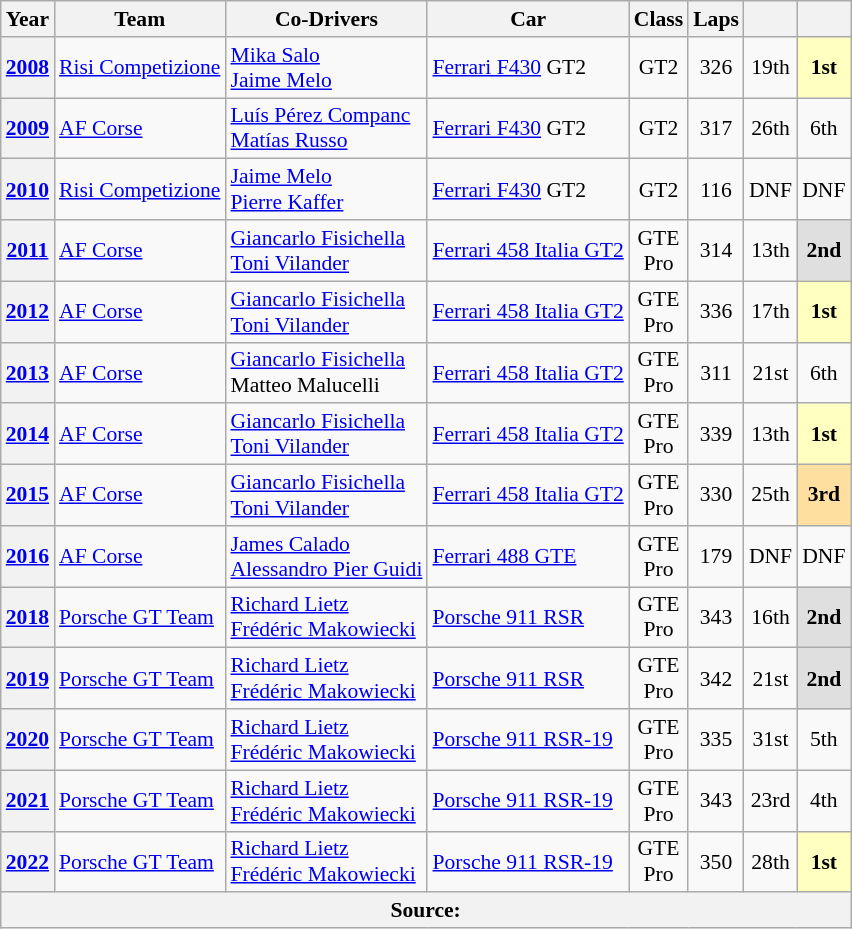<table class="wikitable" style="text-align:center; font-size:90%">
<tr>
<th>Year</th>
<th>Team</th>
<th>Co-Drivers</th>
<th>Car</th>
<th>Class</th>
<th>Laps</th>
<th></th>
<th></th>
</tr>
<tr>
<th><a href='#'>2008</a></th>
<td align="left"nowrap> <a href='#'>Risi Competizione</a></td>
<td align="left"nowrap> <a href='#'>Mika Salo</a><br> <a href='#'>Jaime Melo</a></td>
<td align="left"nowrap><a href='#'>Ferrari F430</a> GT2</td>
<td>GT2</td>
<td>326</td>
<td>19th</td>
<td style="background:#FFFFBF;"><strong>1st</strong></td>
</tr>
<tr>
<th><a href='#'>2009</a></th>
<td align="left"nowrap> <a href='#'>AF Corse</a></td>
<td align="left"nowrap> <a href='#'>Luís Pérez Companc</a><br> <a href='#'>Matías Russo</a></td>
<td align="left"nowrap><a href='#'>Ferrari F430</a> GT2</td>
<td>GT2</td>
<td>317</td>
<td>26th</td>
<td>6th</td>
</tr>
<tr>
<th><a href='#'>2010</a></th>
<td align="left"nowrap> <a href='#'>Risi Competizione</a></td>
<td align="left"nowrap> <a href='#'>Jaime Melo</a><br> <a href='#'>Pierre Kaffer</a></td>
<td align="left"nowrap><a href='#'>Ferrari F430</a> GT2</td>
<td>GT2</td>
<td>116</td>
<td>DNF</td>
<td>DNF</td>
</tr>
<tr>
<th><a href='#'>2011</a></th>
<td align="left"nowrap> <a href='#'>AF Corse</a></td>
<td align="left"nowrap> <a href='#'>Giancarlo Fisichella</a><br> <a href='#'>Toni Vilander</a></td>
<td align="left"nowrap><a href='#'>Ferrari 458 Italia GT2</a></td>
<td>GTE<br>Pro</td>
<td>314</td>
<td>13th</td>
<td style="background:#DFDFDF;"><strong>2nd</strong></td>
</tr>
<tr>
<th><a href='#'>2012</a></th>
<td align="left"nowrap> <a href='#'>AF Corse</a></td>
<td align="left"nowrap> <a href='#'>Giancarlo Fisichella</a><br> <a href='#'>Toni Vilander</a></td>
<td align="left"nowrap><a href='#'>Ferrari 458 Italia GT2</a></td>
<td>GTE<br>Pro</td>
<td>336</td>
<td>17th</td>
<td style="background:#FFFFBF;"><strong>1st</strong></td>
</tr>
<tr>
<th><a href='#'>2013</a></th>
<td align="left"nowrap> <a href='#'>AF Corse</a></td>
<td align="left"nowrap> <a href='#'>Giancarlo Fisichella</a><br> Matteo Malucelli</td>
<td align="left"nowrap><a href='#'>Ferrari 458 Italia GT2</a></td>
<td>GTE<br>Pro</td>
<td>311</td>
<td>21st</td>
<td>6th</td>
</tr>
<tr>
<th><a href='#'>2014</a></th>
<td align="left"nowrap> <a href='#'>AF Corse</a></td>
<td align="left"nowrap> <a href='#'>Giancarlo Fisichella</a><br> <a href='#'>Toni Vilander</a></td>
<td align="left"nowrap><a href='#'>Ferrari 458 Italia GT2</a></td>
<td>GTE<br>Pro</td>
<td>339</td>
<td>13th</td>
<td style="background:#FFFFBF;"><strong>1st</strong></td>
</tr>
<tr>
<th><a href='#'>2015</a></th>
<td align="left"nowrap> <a href='#'>AF Corse</a></td>
<td align="left"nowrap> <a href='#'>Giancarlo Fisichella</a><br> <a href='#'>Toni Vilander</a></td>
<td align="left"nowrap><a href='#'>Ferrari 458 Italia GT2</a></td>
<td>GTE<br>Pro</td>
<td>330</td>
<td>25th</td>
<td style="background:#FFDF9F;"><strong>3rd</strong></td>
</tr>
<tr>
<th><a href='#'>2016</a></th>
<td align="left"nowrap> <a href='#'>AF Corse</a></td>
<td align="left"nowrap> <a href='#'>James Calado</a><br> <a href='#'>Alessandro Pier Guidi</a></td>
<td align="left"nowrap><a href='#'>Ferrari 488 GTE</a></td>
<td>GTE<br>Pro</td>
<td>179</td>
<td>DNF</td>
<td>DNF</td>
</tr>
<tr>
<th><a href='#'>2018</a></th>
<td align="left"nowrap> <a href='#'>Porsche GT Team</a></td>
<td align="left"nowrap> <a href='#'>Richard Lietz</a><br> <a href='#'>Frédéric Makowiecki</a></td>
<td align="left"nowrap><a href='#'>Porsche 911 RSR</a></td>
<td>GTE<br>Pro</td>
<td>343</td>
<td>16th</td>
<td style="background:#DFDFDF;"><strong>2nd</strong></td>
</tr>
<tr>
<th><a href='#'>2019</a></th>
<td align="left"nowrap> <a href='#'>Porsche GT Team</a></td>
<td align="left"nowrap> <a href='#'>Richard Lietz</a><br> <a href='#'>Frédéric Makowiecki</a></td>
<td align="left"nowrap><a href='#'>Porsche 911 RSR</a></td>
<td>GTE<br>Pro</td>
<td>342</td>
<td>21st</td>
<td style="background:#DFDFDF;"><strong>2nd</strong></td>
</tr>
<tr>
<th><a href='#'>2020</a></th>
<td align="left"nowrap> <a href='#'>Porsche GT Team</a></td>
<td align="left"nowrap> <a href='#'>Richard Lietz</a><br> <a href='#'>Frédéric Makowiecki</a></td>
<td align="left"nowrap><a href='#'>Porsche 911 RSR-19</a></td>
<td>GTE<br>Pro</td>
<td>335</td>
<td>31st</td>
<td>5th</td>
</tr>
<tr>
<th><a href='#'>2021</a></th>
<td align="left"nowrap> <a href='#'>Porsche GT Team</a></td>
<td align="left"nowrap> <a href='#'>Richard Lietz</a><br> <a href='#'>Frédéric Makowiecki</a></td>
<td align="left"nowrap><a href='#'>Porsche 911 RSR-19</a></td>
<td>GTE<br>Pro</td>
<td>343</td>
<td>23rd</td>
<td>4th</td>
</tr>
<tr>
<th><a href='#'>2022</a></th>
<td align="left"nowrap> <a href='#'>Porsche GT Team</a></td>
<td align="left"nowrap> <a href='#'>Richard Lietz</a><br> <a href='#'>Frédéric Makowiecki</a></td>
<td align="left"nowrap><a href='#'>Porsche 911 RSR-19</a></td>
<td>GTE<br>Pro</td>
<td>350</td>
<td>28th</td>
<td style="background:#FFFFBF;"><strong>1st</strong></td>
</tr>
<tr>
<th colspan="8">Source:</th>
</tr>
</table>
